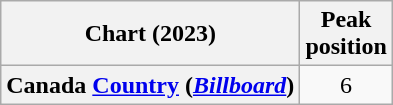<table class="wikitable sortable plainrowheaders" style="text-align:center;">
<tr>
<th scope="col">Chart (2023)</th>
<th scope="col">Peak<br>position</th>
</tr>
<tr>
<th scope="row">Canada <a href='#'>Country</a> (<em><a href='#'>Billboard</a></em>)</th>
<td>6</td>
</tr>
</table>
